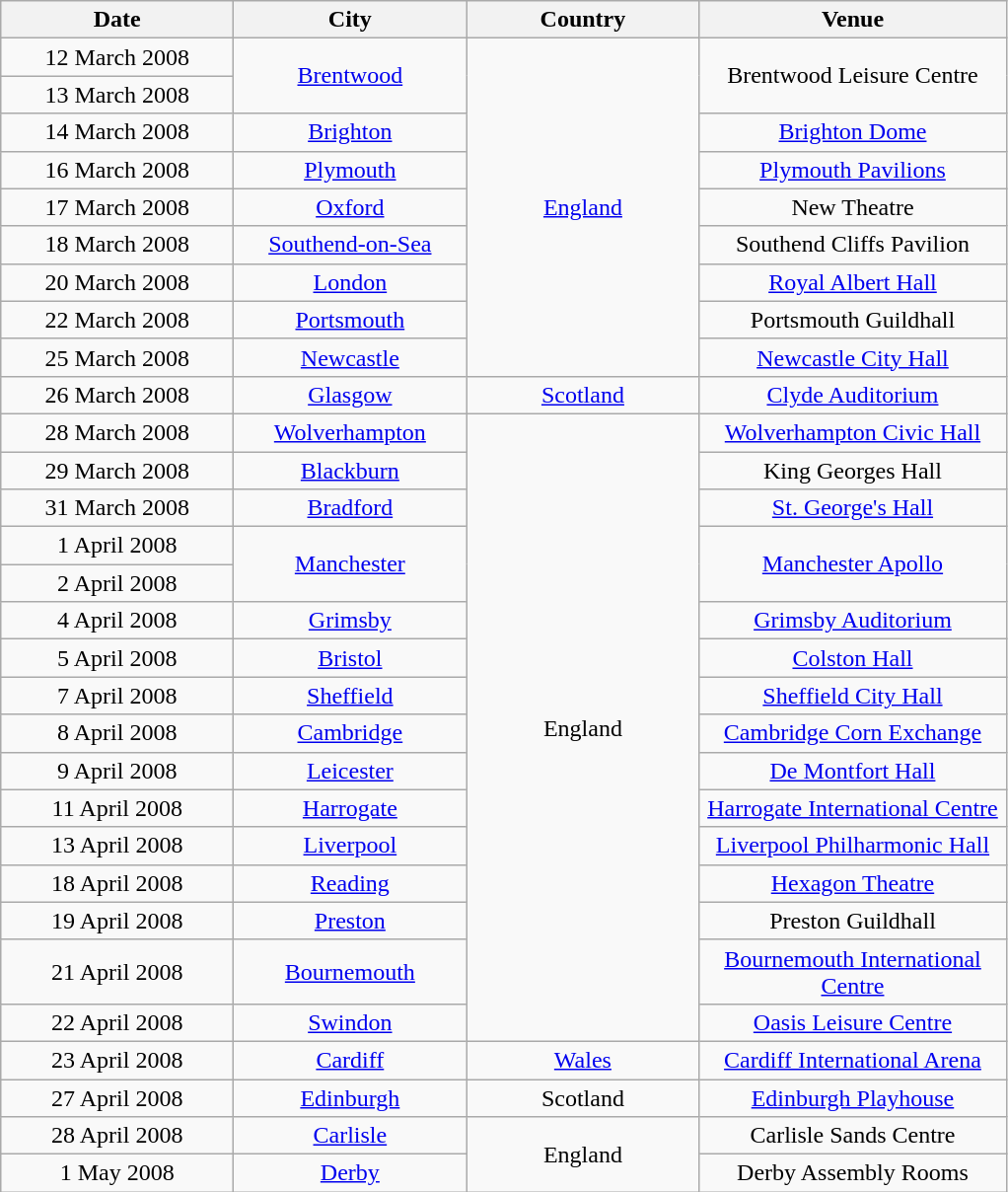<table class="wikitable" style="text-align:center;">
<tr>
<th width="150">Date</th>
<th width="150">City</th>
<th width="150">Country</th>
<th width="200">Venue</th>
</tr>
<tr>
<td>12 March 2008</td>
<td rowspan=2><a href='#'>Brentwood</a></td>
<td rowspan=9><a href='#'>England</a></td>
<td rowspan=2>Brentwood Leisure Centre</td>
</tr>
<tr>
<td>13 March 2008</td>
</tr>
<tr>
<td>14 March 2008</td>
<td><a href='#'>Brighton</a></td>
<td><a href='#'>Brighton Dome</a></td>
</tr>
<tr>
<td>16 March 2008</td>
<td><a href='#'>Plymouth</a></td>
<td><a href='#'>Plymouth Pavilions</a></td>
</tr>
<tr>
<td>17 March 2008</td>
<td><a href='#'>Oxford</a></td>
<td>New Theatre</td>
</tr>
<tr>
<td>18 March 2008</td>
<td><a href='#'>Southend-on-Sea</a></td>
<td>Southend Cliffs Pavilion</td>
</tr>
<tr>
<td>20 March 2008</td>
<td><a href='#'>London</a></td>
<td><a href='#'>Royal Albert Hall</a></td>
</tr>
<tr>
<td>22 March 2008</td>
<td><a href='#'>Portsmouth</a></td>
<td>Portsmouth Guildhall</td>
</tr>
<tr>
<td>25 March 2008</td>
<td><a href='#'>Newcastle</a></td>
<td><a href='#'>Newcastle City Hall</a></td>
</tr>
<tr>
<td>26 March 2008</td>
<td><a href='#'>Glasgow</a></td>
<td><a href='#'>Scotland</a></td>
<td><a href='#'>Clyde Auditorium</a></td>
</tr>
<tr>
<td>28 March 2008</td>
<td><a href='#'>Wolverhampton</a></td>
<td rowspan=16>England</td>
<td><a href='#'>Wolverhampton Civic Hall</a></td>
</tr>
<tr>
<td>29 March 2008</td>
<td><a href='#'>Blackburn</a></td>
<td>King Georges Hall</td>
</tr>
<tr>
<td>31 March 2008</td>
<td><a href='#'>Bradford</a></td>
<td><a href='#'>St. George's Hall</a></td>
</tr>
<tr>
<td>1 April 2008</td>
<td rowspan=2><a href='#'>Manchester</a></td>
<td rowspan=2><a href='#'>Manchester Apollo</a></td>
</tr>
<tr>
<td>2 April 2008</td>
</tr>
<tr>
<td>4 April 2008</td>
<td><a href='#'>Grimsby</a></td>
<td><a href='#'>Grimsby Auditorium</a></td>
</tr>
<tr>
<td>5 April 2008</td>
<td><a href='#'>Bristol</a></td>
<td><a href='#'>Colston Hall</a></td>
</tr>
<tr>
<td>7 April 2008</td>
<td><a href='#'>Sheffield</a></td>
<td><a href='#'>Sheffield City Hall</a></td>
</tr>
<tr>
<td>8 April 2008</td>
<td><a href='#'>Cambridge</a></td>
<td><a href='#'>Cambridge Corn Exchange</a></td>
</tr>
<tr>
<td>9 April 2008</td>
<td><a href='#'>Leicester</a></td>
<td><a href='#'>De Montfort Hall</a></td>
</tr>
<tr>
<td>11 April 2008</td>
<td><a href='#'>Harrogate</a></td>
<td><a href='#'>Harrogate International Centre</a></td>
</tr>
<tr>
<td>13 April 2008</td>
<td><a href='#'>Liverpool</a></td>
<td><a href='#'>Liverpool Philharmonic Hall</a></td>
</tr>
<tr>
<td>18 April 2008</td>
<td><a href='#'>Reading</a></td>
<td><a href='#'>Hexagon Theatre</a></td>
</tr>
<tr>
<td>19 April 2008</td>
<td><a href='#'>Preston</a></td>
<td>Preston Guildhall</td>
</tr>
<tr>
<td>21 April 2008</td>
<td><a href='#'>Bournemouth</a></td>
<td><a href='#'>Bournemouth International Centre</a></td>
</tr>
<tr>
<td>22 April 2008</td>
<td><a href='#'>Swindon</a></td>
<td><a href='#'>Oasis Leisure Centre</a></td>
</tr>
<tr>
<td>23 April 2008</td>
<td><a href='#'>Cardiff</a></td>
<td><a href='#'>Wales</a></td>
<td><a href='#'>Cardiff International Arena</a></td>
</tr>
<tr>
<td>27 April 2008</td>
<td><a href='#'>Edinburgh</a></td>
<td>Scotland</td>
<td><a href='#'>Edinburgh Playhouse</a></td>
</tr>
<tr>
<td>28 April 2008</td>
<td><a href='#'>Carlisle</a></td>
<td rowspan=2>England</td>
<td>Carlisle Sands Centre</td>
</tr>
<tr>
<td>1 May 2008</td>
<td><a href='#'>Derby</a></td>
<td>Derby Assembly Rooms</td>
</tr>
</table>
